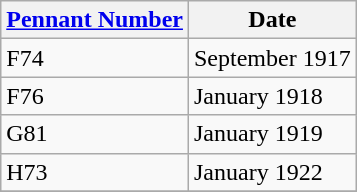<table class="wikitable" style="text-align:left">
<tr>
<th><a href='#'>Pennant Number</a></th>
<th>Date</th>
</tr>
<tr>
<td>F74</td>
<td>September 1917</td>
</tr>
<tr>
<td>F76</td>
<td>January 1918</td>
</tr>
<tr>
<td>G81</td>
<td>January 1919</td>
</tr>
<tr>
<td>H73</td>
<td>January 1922</td>
</tr>
<tr>
</tr>
</table>
